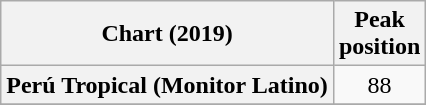<table class="wikitable plainrowheaders sortable" style="text-align:center">
<tr>
<th scope="col">Chart (2019)</th>
<th scope="col">Peak<br> position</th>
</tr>
<tr>
<th scope="row">Perú Tropical (Monitor Latino)</th>
<td>88</td>
</tr>
<tr>
</tr>
</table>
